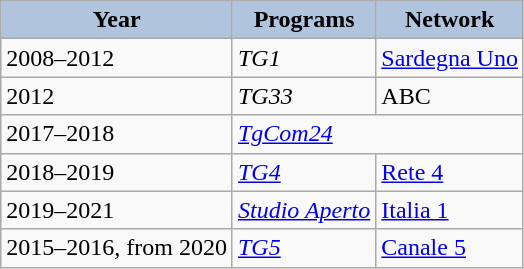<table class="wikitable">
<tr>
<th style="background: #B0C4DE;">Year</th>
<th style="background: #B0C4DE;">Programs</th>
<th style="background: #B0C4DE;">Network</th>
</tr>
<tr>
<td>2008–2012</td>
<td><em>TG1</em></td>
<td><a href='#'>Sardegna Uno</a></td>
</tr>
<tr>
<td>2012</td>
<td><em>TG33</em></td>
<td>ABC</td>
</tr>
<tr>
<td>2017–2018</td>
<td colspan="2"><em><a href='#'>TgCom24</a></em></td>
</tr>
<tr>
<td>2018–2019</td>
<td><em><a href='#'>TG4</a></em></td>
<td><a href='#'>Rete 4</a></td>
</tr>
<tr>
<td>2019–2021</td>
<td><em><a href='#'>Studio Aperto</a></em></td>
<td><a href='#'>Italia 1</a></td>
</tr>
<tr>
<td>2015–2016, from 2020</td>
<td><em><a href='#'>TG5</a></em></td>
<td><a href='#'>Canale 5</a></td>
</tr>
</table>
